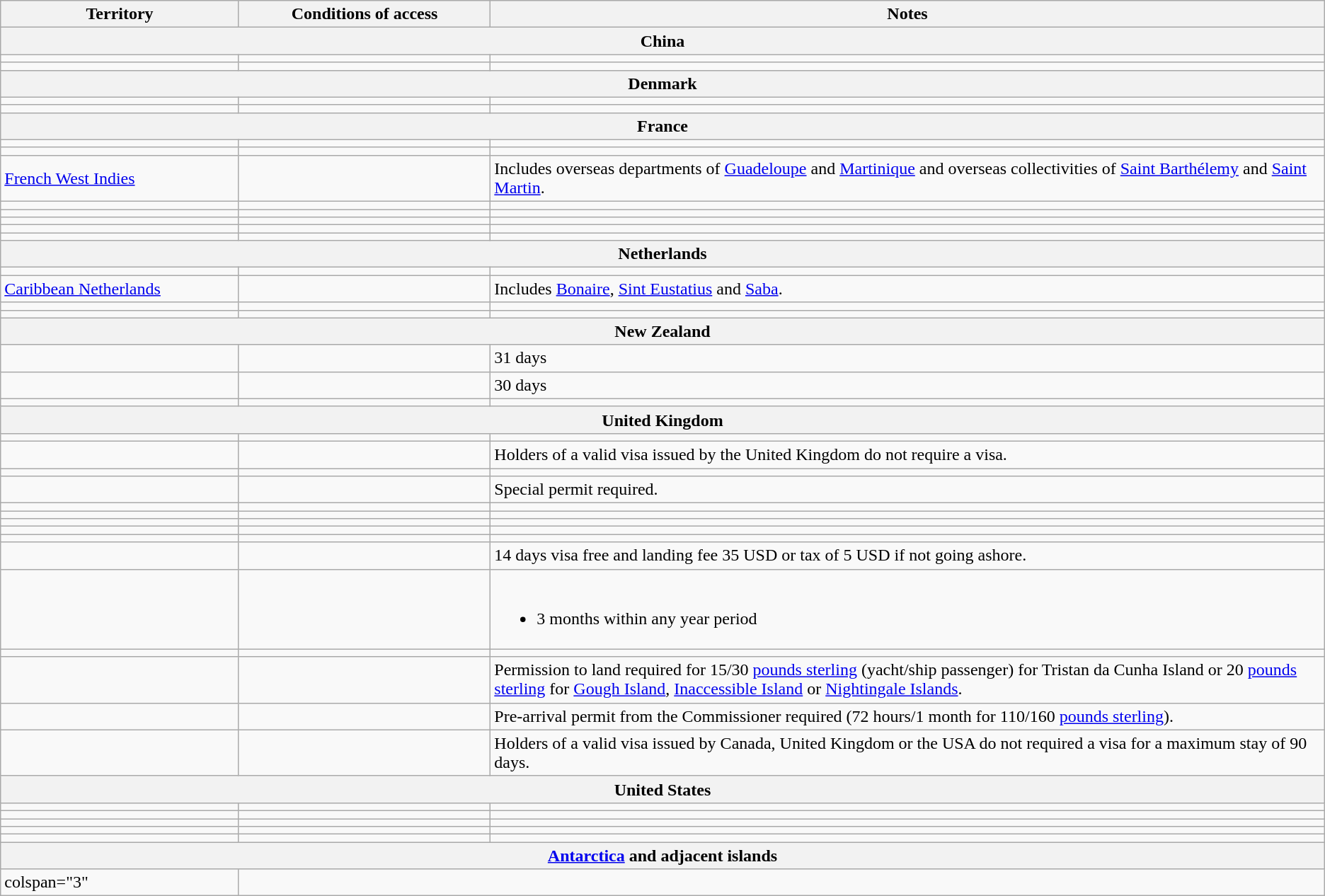<table class="wikitable" style="text-align: left; table-layout: fixed;">
<tr>
<th style="width:18%;">Territory</th>
<th style="width:19%;">Conditions of access</th>
<th>Notes</th>
</tr>
<tr>
<th colspan="3">China</th>
</tr>
<tr>
<td></td>
<td></td>
<td></td>
</tr>
<tr>
<td></td>
<td></td>
<td></td>
</tr>
<tr>
<th colspan="3">Denmark</th>
</tr>
<tr>
<td></td>
<td></td>
<td></td>
</tr>
<tr>
<td></td>
<td></td>
<td></td>
</tr>
<tr>
<th colspan="3">France</th>
</tr>
<tr>
<td></td>
<td></td>
<td></td>
</tr>
<tr>
<td></td>
<td></td>
<td></td>
</tr>
<tr>
<td> <a href='#'>French West Indies</a></td>
<td> </td>
<td>Includes overseas departments of <a href='#'>Guadeloupe</a> and <a href='#'>Martinique</a> and overseas collectivities of <a href='#'>Saint Barthélemy</a> and <a href='#'>Saint Martin</a>.</td>
</tr>
<tr>
<td></td>
<td></td>
<td></td>
</tr>
<tr>
<td></td>
<td></td>
<td></td>
</tr>
<tr>
<td></td>
<td></td>
<td></td>
</tr>
<tr>
<td></td>
<td></td>
<td></td>
</tr>
<tr>
<td></td>
<td></td>
<td></td>
</tr>
<tr>
<th colspan="3">Netherlands</th>
</tr>
<tr>
<td></td>
<td></td>
<td></td>
</tr>
<tr>
<td> <a href='#'>Caribbean Netherlands</a></td>
<td></td>
<td>Includes <a href='#'>Bonaire</a>, <a href='#'>Sint Eustatius</a> and <a href='#'>Saba</a>.</td>
</tr>
<tr>
<td></td>
<td></td>
<td></td>
</tr>
<tr>
<td></td>
<td></td>
<td></td>
</tr>
<tr>
<th colspan="3">New Zealand</th>
</tr>
<tr>
<td></td>
<td></td>
<td>31 days</td>
</tr>
<tr>
<td></td>
<td></td>
<td>30 days</td>
</tr>
<tr>
<td></td>
<td></td>
<td></td>
</tr>
<tr>
<th colspan="3">United Kingdom</th>
</tr>
<tr>
<td></td>
<td></td>
<td></td>
</tr>
<tr>
<td></td>
<td></td>
<td>Holders of a valid visa issued by the United Kingdom do not require a visa.</td>
</tr>
<tr>
<td></td>
<td></td>
<td></td>
</tr>
<tr>
<td></td>
<td></td>
<td>Special permit required.</td>
</tr>
<tr>
<td></td>
<td></td>
<td></td>
</tr>
<tr>
<td></td>
<td></td>
<td></td>
</tr>
<tr>
<td></td>
<td></td>
<td></td>
</tr>
<tr>
<td></td>
<td></td>
<td></td>
</tr>
<tr>
<td></td>
<td></td>
<td></td>
</tr>
<tr>
<td></td>
<td></td>
<td>14 days visa free and landing fee 35 USD or tax of 5 USD if not going ashore.</td>
</tr>
<tr>
<td></td>
<td></td>
<td><br><ul><li>3 months within any year period</li></ul></td>
</tr>
<tr>
<td></td>
<td></td>
<td></td>
</tr>
<tr>
<td></td>
<td></td>
<td>Permission to land required for 15/30 <a href='#'>pounds sterling</a> (yacht/ship passenger) for Tristan da Cunha Island or 20 <a href='#'>pounds sterling</a> for <a href='#'>Gough Island</a>, <a href='#'>Inaccessible Island</a> or <a href='#'>Nightingale Islands</a>.</td>
</tr>
<tr>
<td></td>
<td></td>
<td>Pre-arrival permit from the Commissioner required (72 hours/1 month for 110/160 <a href='#'>pounds sterling</a>).</td>
</tr>
<tr>
<td></td>
<td></td>
<td>Holders of a valid visa issued by Canada, United Kingdom or the USA do not required a visa for a maximum stay of 90 days.</td>
</tr>
<tr>
<th colspan="3">United States</th>
</tr>
<tr>
<td></td>
<td></td>
<td></td>
</tr>
<tr>
<td></td>
<td></td>
<td></td>
</tr>
<tr>
<td></td>
<td></td>
<td></td>
</tr>
<tr>
<td></td>
<td></td>
<td></td>
</tr>
<tr>
<td></td>
<td></td>
<td></td>
</tr>
<tr>
<th colspan="3"><a href='#'>Antarctica</a> and adjacent islands</th>
</tr>
<tr>
<td>colspan="3" </td>
</tr>
</table>
